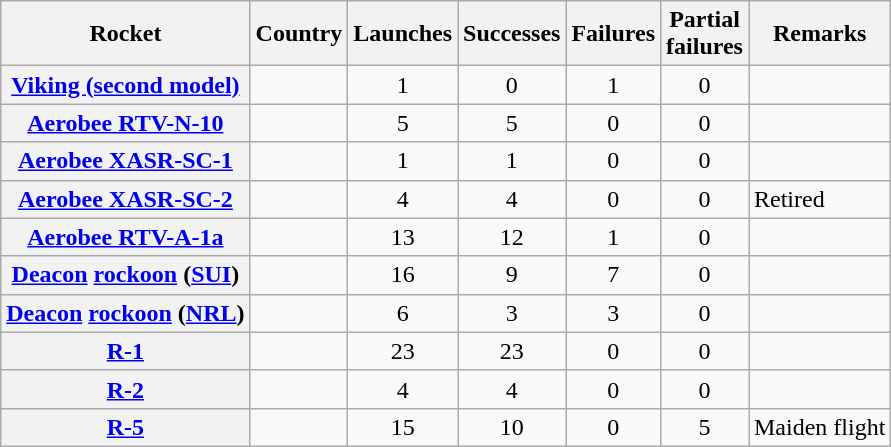<table class="wikitable sortable" style="text-align:center;">
<tr>
<th scope=col>Rocket</th>
<th scope=col>Country</th>
<th scope=col>Launches</th>
<th scope=col>Successes</th>
<th scope=col>Failures</th>
<th scope=col>Partial<br>failures</th>
<th scope=col>Remarks</th>
</tr>
<tr>
<th scope=row><a href='#'>Viking (second model)</a></th>
<td style="text-align:left;"></td>
<td>1</td>
<td>0</td>
<td>1</td>
<td>0</td>
<td></td>
</tr>
<tr>
<th scope=row><a href='#'>Aerobee RTV-N-10</a></th>
<td style="text-align:left;"></td>
<td>5</td>
<td>5</td>
<td>0</td>
<td>0</td>
<td></td>
</tr>
<tr>
<th scope=row><a href='#'>Aerobee XASR-SC-1</a></th>
<td style="text-align:left;"></td>
<td>1</td>
<td>1</td>
<td>0</td>
<td>0</td>
<td></td>
</tr>
<tr>
<th scope=row><a href='#'>Aerobee XASR-SC-2</a></th>
<td style="text-align:left;"></td>
<td>4</td>
<td>4</td>
<td>0</td>
<td>0</td>
<td style="text-align:left;">Retired</td>
</tr>
<tr>
<th scope=row><a href='#'>Aerobee RTV-A-1a</a></th>
<td style="text-align:left;"></td>
<td>13</td>
<td>12</td>
<td>1</td>
<td>0</td>
<td></td>
</tr>
<tr>
<th scope=row><a href='#'>Deacon</a> <a href='#'>rockoon</a> (<a href='#'>SUI</a>)</th>
<td style="text-align:left;"></td>
<td>16</td>
<td>9</td>
<td>7</td>
<td>0</td>
<td></td>
</tr>
<tr>
<th scope=row><a href='#'>Deacon</a> <a href='#'>rockoon</a> (<a href='#'>NRL</a>)</th>
<td style="text-align:left;"></td>
<td>6</td>
<td>3</td>
<td>3</td>
<td>0</td>
<td></td>
</tr>
<tr>
<th scope=row><a href='#'>R-1</a></th>
<td style="text-align:left;"></td>
<td>23</td>
<td>23</td>
<td>0</td>
<td>0</td>
<td></td>
</tr>
<tr>
<th scope=row><a href='#'>R-2</a></th>
<td style="text-align:left;"></td>
<td>4</td>
<td>4</td>
<td>0</td>
<td>0</td>
<td></td>
</tr>
<tr>
<th scope=row><a href='#'>R-5</a></th>
<td style="text-align:left;"></td>
<td>15</td>
<td>10</td>
<td>0</td>
<td>5</td>
<td style="text-align:left;">Maiden flight</td>
</tr>
</table>
